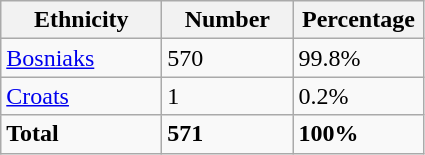<table class="wikitable">
<tr>
<th width="100px">Ethnicity</th>
<th width="80px">Number</th>
<th width="80px">Percentage</th>
</tr>
<tr>
<td><a href='#'>Bosniaks</a></td>
<td>570</td>
<td>99.8%</td>
</tr>
<tr>
<td><a href='#'>Croats</a></td>
<td>1</td>
<td>0.2%</td>
</tr>
<tr>
<td><strong>Total</strong></td>
<td><strong>571</strong></td>
<td><strong>100%</strong></td>
</tr>
</table>
